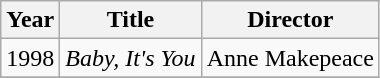<table class="wikitable">
<tr>
<th>Year</th>
<th>Title</th>
<th>Director</th>
</tr>
<tr>
<td>1998</td>
<td><em>Baby, It's You</em></td>
<td>Anne Makepeace</td>
</tr>
<tr>
</tr>
</table>
